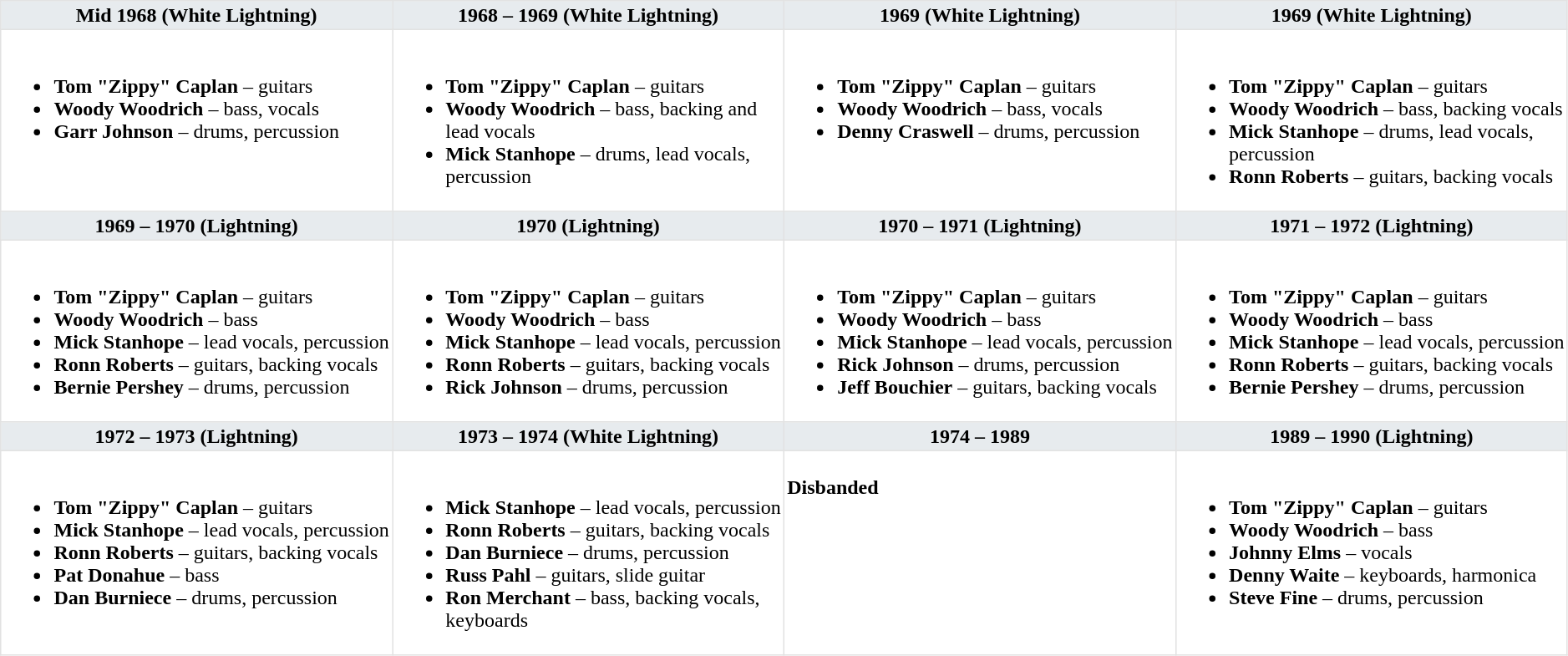<table class="toccolours" border="1" cellpadding="2" cellspacing="0"  style="float:width:375px; margin:0 0 1em 1em; border-collapse:collapse; border:1px solid #e2e2e2; width:99%;">
<tr>
<th style="vertical-align:top; background:#e7ebee; width:25%;">Mid 1968 (White Lightning)</th>
<th style="vertical-align:top; background:#e7ebee; width:25%;">1968 – 1969 (White Lightning)</th>
<th style="vertical-align:top; background:#e7ebee; width:25%;">1969 (White Lightning)</th>
<th style="vertical-align:top; background:#e7ebee; width:25%;">1969 (White Lightning)</th>
</tr>
<tr>
<td valign=top><br><ul><li><strong>Tom "Zippy" Caplan</strong> – guitars</li><li><strong>Woody Woodrich</strong> – bass, vocals</li><li><strong>Garr Johnson</strong> – drums, percussion</li></ul></td>
<td valign=top><br><ul><li><strong>Tom "Zippy" Caplan</strong> – guitars</li><li><strong>Woody Woodrich</strong> – bass, backing and lead vocals</li><li><strong>Mick Stanhope</strong> – drums, lead vocals, percussion</li></ul></td>
<td valign=top><br><ul><li><strong>Tom "Zippy" Caplan</strong> – guitars</li><li><strong>Woody Woodrich</strong> – bass, vocals</li><li><strong>Denny Craswell</strong> – drums, percussion</li></ul></td>
<td valign=top><br><ul><li><strong>Tom "Zippy" Caplan</strong> – guitars</li><li><strong>Woody Woodrich</strong> – bass, backing vocals</li><li><strong>Mick Stanhope</strong> – drums, lead vocals, percussion</li><li><strong>Ronn Roberts</strong> – guitars, backing vocals</li></ul></td>
</tr>
<tr>
<th style="vertical-align:top; background:#e7ebee; width:25%;">1969 – 1970 (Lightning)</th>
<th style="vertical-align:top; background:#e7ebee; width:25%;">1970 (Lightning)</th>
<th style="vertical-align:top; background:#e7ebee; width:25%;">1970 – 1971 (Lightning)</th>
<th style="vertical-align:top; background:#e7ebee; width:25%;">1971 – 1972 (Lightning)</th>
</tr>
<tr>
<td valign=top><br><ul><li><strong>Tom "Zippy" Caplan</strong> – guitars</li><li><strong>Woody Woodrich</strong> – bass</li><li><strong>Mick Stanhope</strong> – lead vocals, percussion</li><li><strong>Ronn Roberts</strong> – guitars, backing vocals</li><li><strong>Bernie Pershey</strong> – drums, percussion</li></ul></td>
<td valign=top><br><ul><li><strong>Tom "Zippy" Caplan</strong> – guitars</li><li><strong>Woody Woodrich</strong> – bass</li><li><strong>Mick Stanhope</strong> – lead vocals, percussion</li><li><strong>Ronn Roberts</strong> – guitars, backing vocals</li><li><strong>Rick Johnson</strong> – drums, percussion</li></ul></td>
<td valign=top><br><ul><li><strong>Tom "Zippy" Caplan</strong> – guitars</li><li><strong>Woody Woodrich</strong> – bass</li><li><strong>Mick Stanhope</strong> – lead vocals, percussion</li><li><strong>Rick Johnson</strong> – drums, percussion</li><li><strong>Jeff Bouchier</strong> – guitars, backing vocals</li></ul></td>
<td valign=top><br><ul><li><strong>Tom "Zippy" Caplan</strong> – guitars</li><li><strong>Woody Woodrich</strong> – bass</li><li><strong>Mick Stanhope</strong> – lead vocals, percussion</li><li><strong>Ronn Roberts</strong> – guitars, backing vocals</li><li><strong>Bernie Pershey</strong> – drums, percussion</li></ul></td>
</tr>
<tr>
<th style="vertical-align:top; background:#e7ebee; width:25%;">1972 – 1973 (Lightning)</th>
<th style="vertical-align:top; background:#e7ebee; width:25%;">1973 – 1974 (White Lightning)</th>
<th style="vertical-align:top; background:#e7ebee; width:25%;">1974 – 1989</th>
<th style="vertical-align:top; background:#e7ebee; width:25%;">1989 – 1990  (Lightning)</th>
</tr>
<tr>
<td valign=top><br><ul><li><strong>Tom "Zippy" Caplan</strong> – guitars</li><li><strong>Mick Stanhope</strong> – lead vocals, percussion</li><li><strong>Ronn Roberts</strong> – guitars, backing vocals</li><li><strong>Pat Donahue</strong> – bass</li><li><strong>Dan Burniece</strong> – drums, percussion</li></ul></td>
<td valign=top><br><ul><li><strong>Mick Stanhope</strong> – lead vocals, percussion</li><li><strong>Ronn Roberts</strong> – guitars, backing vocals</li><li><strong>Dan Burniece</strong> – drums, percussion</li><li><strong>Russ Pahl</strong> – guitars, slide guitar</li><li><strong>Ron Merchant</strong> – bass, backing vocals, keyboards</li></ul></td>
<td valign=top><br><strong>Disbanded</strong></td>
<td valign=top><br><ul><li><strong>Tom "Zippy" Caplan</strong> – guitars</li><li><strong>Woody Woodrich</strong> – bass</li><li><strong>Johnny Elms</strong> – vocals</li><li><strong>Denny Waite</strong> – keyboards, harmonica</li><li><strong>Steve Fine</strong> – drums, percussion</li></ul></td>
</tr>
</table>
